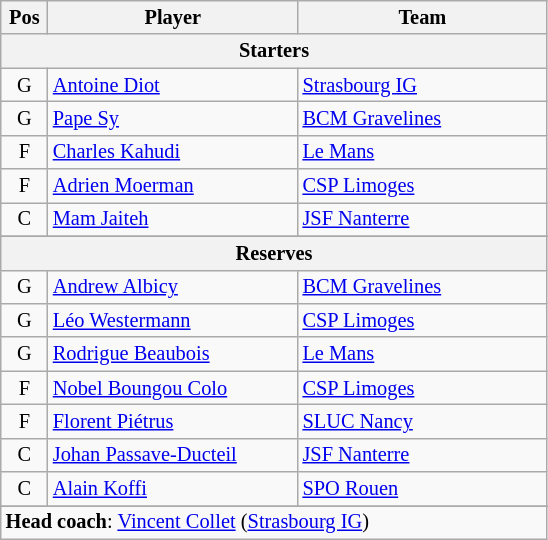<table class="wikitable" style="text-align:center; font-size:85%;">
<tr>
<th scope="col" width="25px">Pos</th>
<th scope="col" width="160px">Player</th>
<th scope="col" width="160px">Team</th>
</tr>
<tr>
<th scope="col" colspan="5">Starters</th>
</tr>
<tr>
<td>G</td>
<td style="text-align:left"><a href='#'>Antoine Diot</a></td>
<td style="text-align:left"><a href='#'>Strasbourg IG</a></td>
</tr>
<tr>
<td>G</td>
<td style="text-align:left"><a href='#'>Pape Sy</a></td>
<td style="text-align:left"><a href='#'>BCM Gravelines</a></td>
</tr>
<tr>
<td>F</td>
<td style="text-align:left"><a href='#'>Charles Kahudi</a></td>
<td style="text-align:left"><a href='#'>Le Mans</a></td>
</tr>
<tr>
<td>F</td>
<td style="text-align:left"><a href='#'>Adrien Moerman</a></td>
<td style="text-align:left"><a href='#'>CSP Limoges</a></td>
</tr>
<tr>
<td>C</td>
<td style="text-align:left"><a href='#'>Mam Jaiteh</a></td>
<td style="text-align:left"><a href='#'>JSF Nanterre</a></td>
</tr>
<tr>
</tr>
<tr>
<th scope="col" colspan="5">Reserves</th>
</tr>
<tr>
<td>G</td>
<td style="text-align:left"><a href='#'>Andrew Albicy</a></td>
<td style="text-align:left"><a href='#'>BCM Gravelines</a></td>
</tr>
<tr>
<td>G</td>
<td style="text-align:left"><a href='#'>Léo Westermann</a></td>
<td style="text-align:left"><a href='#'>CSP Limoges</a></td>
</tr>
<tr>
<td>G</td>
<td style="text-align:left"><a href='#'>Rodrigue Beaubois</a></td>
<td style="text-align:left"><a href='#'>Le Mans</a></td>
</tr>
<tr>
<td>F</td>
<td style="text-align:left"><a href='#'>Nobel Boungou Colo</a></td>
<td style="text-align:left"><a href='#'>CSP Limoges</a></td>
</tr>
<tr>
<td>F</td>
<td style="text-align:left"><a href='#'>Florent Piétrus</a></td>
<td style="text-align:left"><a href='#'>SLUC Nancy</a></td>
</tr>
<tr>
<td>C</td>
<td style="text-align:left"><a href='#'>Johan Passave-Ducteil</a></td>
<td style="text-align:left"><a href='#'>JSF Nanterre</a></td>
</tr>
<tr>
<td>C</td>
<td style="text-align:left"><a href='#'>Alain Koffi</a></td>
<td style="text-align:left"><a href='#'>SPO Rouen</a></td>
</tr>
<tr>
</tr>
<tr>
<td style="text-align:left" colspan="5"><strong>Head coach</strong>: <a href='#'>Vincent Collet</a> (<a href='#'>Strasbourg IG</a>)</td>
</tr>
</table>
